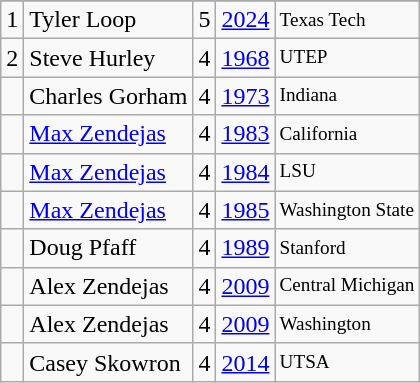<table class="wikitable">
<tr>
</tr>
<tr>
<td>1</td>
<td>Tyler Loop</td>
<td>5</td>
<td><a href='#'>2024</a></td>
<td style="font-size:80%;">Texas Tech</td>
</tr>
<tr>
<td>2</td>
<td>Steve Hurley</td>
<td>4</td>
<td><a href='#'>1968</a></td>
<td style="font-size:80%;">UTEP</td>
</tr>
<tr>
<td></td>
<td>Charles Gorham</td>
<td>4</td>
<td><a href='#'>1973</a></td>
<td style="font-size:80%;">Indiana</td>
</tr>
<tr>
<td></td>
<td><a href='#'>Max Zendejas</a></td>
<td>4</td>
<td><a href='#'>1983</a></td>
<td style="font-size:80%;">California</td>
</tr>
<tr>
<td></td>
<td><a href='#'>Max Zendejas</a></td>
<td>4</td>
<td><a href='#'>1984</a></td>
<td style="font-size:80%;">LSU</td>
</tr>
<tr>
<td></td>
<td><a href='#'>Max Zendejas</a></td>
<td>4</td>
<td><a href='#'>1985</a></td>
<td style="font-size:80%;">Washington State</td>
</tr>
<tr>
<td></td>
<td>Doug Pfaff</td>
<td>4</td>
<td><a href='#'>1989</a></td>
<td style="font-size:80%;">Stanford</td>
</tr>
<tr>
<td></td>
<td>Alex Zendejas</td>
<td>4</td>
<td><a href='#'>2009</a></td>
<td style="font-size:80%;">Central Michigan</td>
</tr>
<tr>
<td></td>
<td>Alex Zendejas</td>
<td>4</td>
<td><a href='#'>2009</a></td>
<td style="font-size:80%;">Washington</td>
</tr>
<tr>
<td></td>
<td>Casey Skowron</td>
<td>4</td>
<td><a href='#'>2014</a></td>
<td style="font-size:80%;">UTSA</td>
</tr>
</table>
